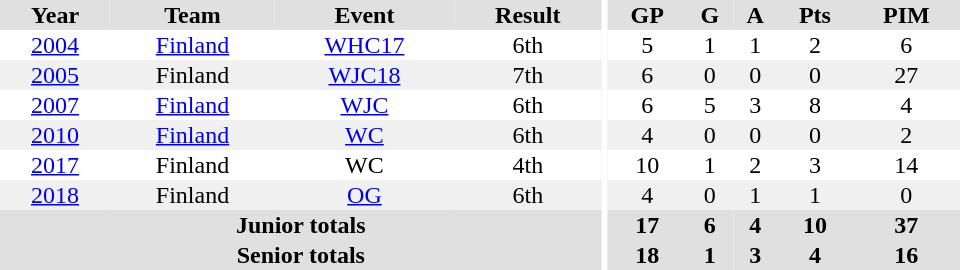<table border="0" cellpadding="1" cellspacing="0" ID="Table3" style="text-align:center; width:40em">
<tr ALIGN="center" bgcolor="#e0e0e0">
<th>Year</th>
<th>Team</th>
<th>Event</th>
<th>Result</th>
<th rowspan="99" bgcolor="#ffffff"></th>
<th>GP</th>
<th>G</th>
<th>A</th>
<th>Pts</th>
<th>PIM</th>
</tr>
<tr>
<td><a href='#'>2004</a></td>
<td><a href='#'>Finland</a></td>
<td><a href='#'>WHC17</a></td>
<td>6th</td>
<td>5</td>
<td>1</td>
<td>1</td>
<td>2</td>
<td>6</td>
</tr>
<tr bgcolor="#f0f0f0">
<td><a href='#'>2005</a></td>
<td>Finland</td>
<td><a href='#'>WJC18</a></td>
<td>7th</td>
<td>6</td>
<td>0</td>
<td>0</td>
<td>0</td>
<td>27</td>
</tr>
<tr>
<td><a href='#'>2007</a></td>
<td><a href='#'>Finland</a></td>
<td><a href='#'>WJC</a></td>
<td>6th</td>
<td>6</td>
<td>5</td>
<td>3</td>
<td>8</td>
<td>4</td>
</tr>
<tr bgcolor="#f0f0f0">
<td><a href='#'>2010</a></td>
<td><a href='#'>Finland</a></td>
<td><a href='#'>WC</a></td>
<td>6th</td>
<td>4</td>
<td>0</td>
<td>0</td>
<td>0</td>
<td>2</td>
</tr>
<tr>
<td><a href='#'>2017</a></td>
<td>Finland</td>
<td>WC</td>
<td>4th</td>
<td>10</td>
<td>1</td>
<td>2</td>
<td>3</td>
<td>14</td>
</tr>
<tr bgcolor="#f0f0f0">
<td><a href='#'>2018</a></td>
<td>Finland</td>
<td><a href='#'>OG</a></td>
<td>6th</td>
<td>4</td>
<td>0</td>
<td>1</td>
<td>1</td>
<td>0</td>
</tr>
<tr bgcolor="#e0e0e0">
<th colspan=4>Junior totals</th>
<th>17</th>
<th>6</th>
<th>4</th>
<th>10</th>
<th>37</th>
</tr>
<tr bgcolor="#e0e0e0">
<th colspan=4>Senior totals</th>
<th>18</th>
<th>1</th>
<th>3</th>
<th>4</th>
<th>16</th>
</tr>
</table>
